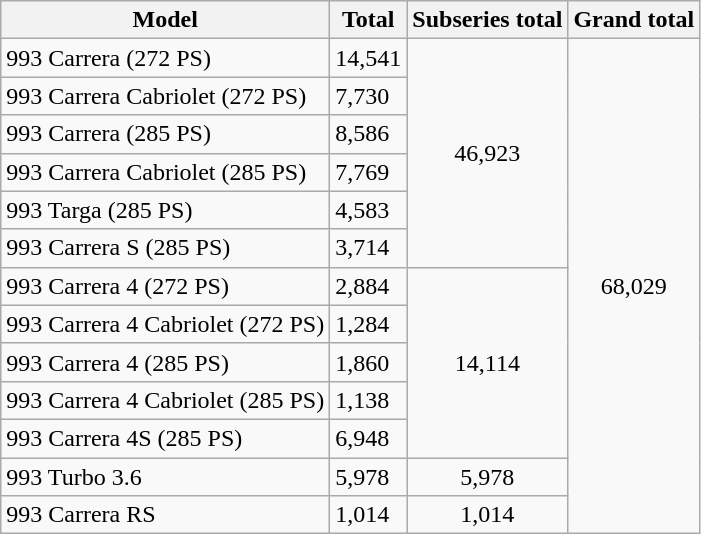<table class="wikitable">
<tr>
<th>Model</th>
<th>Total</th>
<th>Subseries total</th>
<th>Grand total</th>
</tr>
<tr>
<td>993 Carrera (272 PS)</td>
<td>14,541</td>
<td rowspan="6" style="text-align:center;">46,923</td>
<td rowspan="13" style="text-align:center;">68,029</td>
</tr>
<tr>
<td>993 Carrera Cabriolet (272 PS)</td>
<td>7,730</td>
</tr>
<tr>
<td>993 Carrera (285 PS)</td>
<td>8,586</td>
</tr>
<tr>
<td>993 Carrera Cabriolet (285 PS)</td>
<td>7,769</td>
</tr>
<tr>
<td>993 Targa (285 PS)</td>
<td>4,583</td>
</tr>
<tr>
<td>993 Carrera S (285 PS)</td>
<td>3,714</td>
</tr>
<tr>
<td>993 Carrera 4 (272 PS)</td>
<td>2,884</td>
<td rowspan="5" style="text-align:center;">14,114</td>
</tr>
<tr>
<td>993 Carrera 4 Cabriolet (272 PS)</td>
<td>1,284</td>
</tr>
<tr>
<td>993 Carrera 4 (285 PS)</td>
<td>1,860</td>
</tr>
<tr>
<td>993 Carrera 4 Cabriolet (285 PS)</td>
<td>1,138</td>
</tr>
<tr>
<td>993 Carrera 4S (285 PS)</td>
<td>6,948</td>
</tr>
<tr>
<td>993 Turbo 3.6</td>
<td>5,978</td>
<td style="text-align:center;">5,978</td>
</tr>
<tr>
<td>993 Carrera RS</td>
<td>1,014</td>
<td style="text-align:center;">1,014</td>
</tr>
</table>
